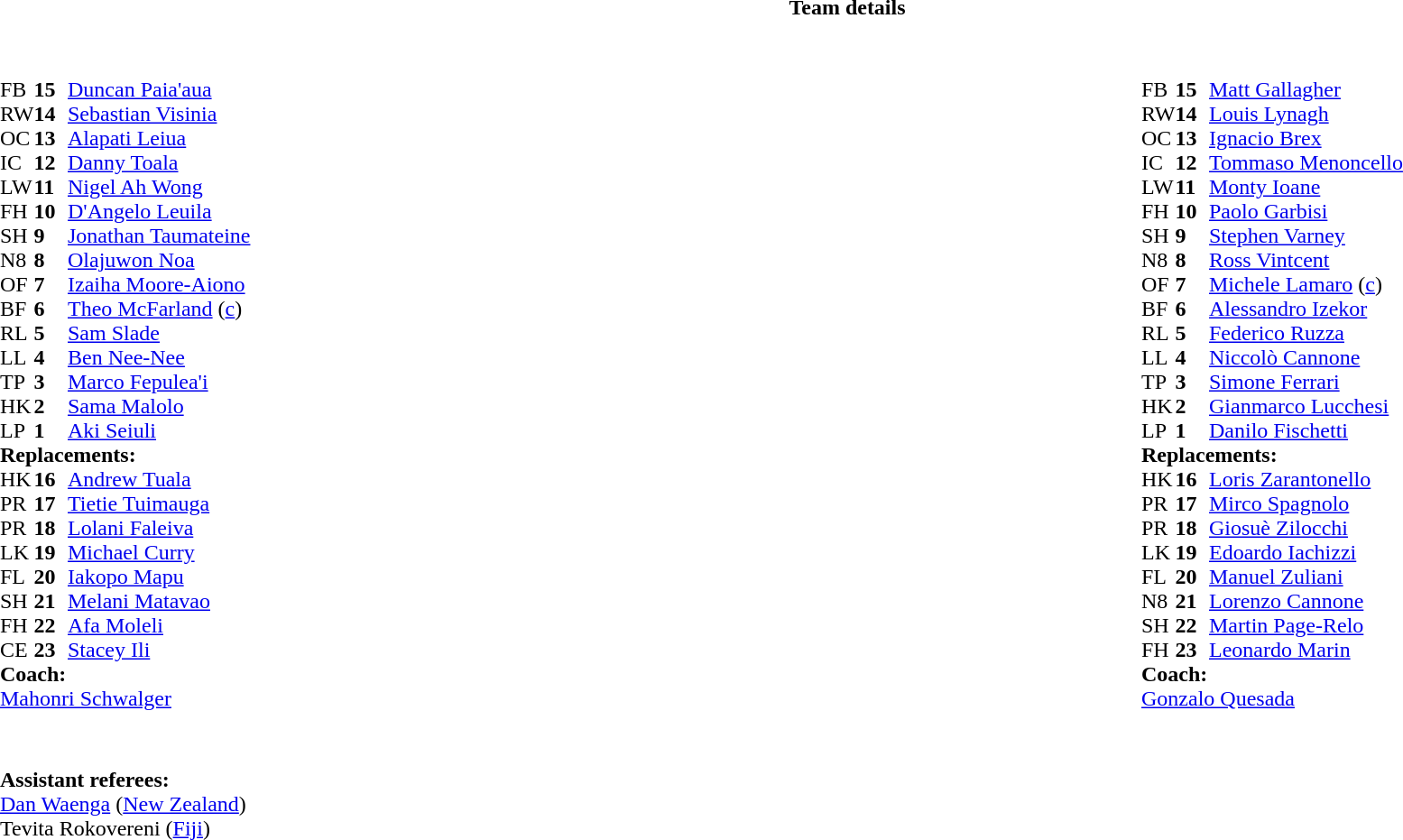<table border="0" style="width:100%;" class="collapsible collapsed">
<tr>
<th>Team details</th>
</tr>
<tr>
<td><br><table style="width:100%">
<tr>
<td style="vertical-align:top;width:50%"><br><table cellspacing="0" cellpadding="0">
<tr>
<th width="25"></th>
<th width="25"></th>
</tr>
<tr>
<td>FB</td>
<td><strong>15</strong></td>
<td><a href='#'>Duncan Paia'aua</a></td>
</tr>
<tr>
<td>RW</td>
<td><strong>14</strong></td>
<td><a href='#'>Sebastian Visinia</a></td>
<td></td>
<td></td>
</tr>
<tr>
<td>OC</td>
<td><strong>13</strong></td>
<td><a href='#'>Alapati Leiua</a></td>
</tr>
<tr>
<td>IC</td>
<td><strong>12</strong></td>
<td><a href='#'>Danny Toala</a></td>
<td></td>
<td></td>
</tr>
<tr>
<td>LW</td>
<td><strong>11</strong></td>
<td><a href='#'>Nigel Ah Wong</a></td>
</tr>
<tr>
<td>FH</td>
<td><strong>10</strong></td>
<td><a href='#'>D'Angelo Leuila</a></td>
</tr>
<tr>
<td>SH</td>
<td><strong>9</strong></td>
<td><a href='#'>Jonathan Taumateine</a></td>
<td></td>
<td></td>
</tr>
<tr>
<td>N8</td>
<td><strong>8</strong></td>
<td><a href='#'>Olajuwon Noa</a></td>
<td></td>
<td></td>
</tr>
<tr>
<td>OF</td>
<td><strong>7</strong></td>
<td><a href='#'>Izaiha Moore-Aiono</a></td>
</tr>
<tr>
<td>BF</td>
<td><strong>6</strong></td>
<td><a href='#'>Theo McFarland</a> (<a href='#'>c</a>)</td>
</tr>
<tr>
<td>RL</td>
<td><strong>5</strong></td>
<td><a href='#'>Sam Slade</a></td>
</tr>
<tr>
<td>LL</td>
<td><strong>4</strong></td>
<td><a href='#'>Ben Nee-Nee</a></td>
<td></td>
<td></td>
</tr>
<tr>
<td>TP</td>
<td><strong>3</strong></td>
<td><a href='#'>Marco Fepulea'i</a></td>
<td></td>
<td></td>
</tr>
<tr>
<td>HK</td>
<td><strong>2</strong></td>
<td><a href='#'>Sama Malolo</a></td>
<td></td>
<td></td>
</tr>
<tr>
<td>LP</td>
<td><strong>1</strong></td>
<td><a href='#'>Aki Seiuli</a></td>
<td></td>
<td></td>
</tr>
<tr>
<td colspan=3><strong>Replacements:</strong></td>
</tr>
<tr>
<td>HK</td>
<td><strong>16</strong></td>
<td><a href='#'>Andrew Tuala</a></td>
<td></td>
<td></td>
</tr>
<tr>
<td>PR</td>
<td><strong>17</strong></td>
<td><a href='#'>Tietie Tuimauga</a></td>
<td></td>
<td></td>
</tr>
<tr>
<td>PR</td>
<td><strong>18</strong></td>
<td><a href='#'>Lolani Faleiva</a></td>
<td></td>
<td></td>
</tr>
<tr>
<td>LK</td>
<td><strong>19</strong></td>
<td><a href='#'>Michael Curry</a></td>
<td></td>
<td></td>
</tr>
<tr>
<td>FL</td>
<td><strong>20</strong></td>
<td><a href='#'>Iakopo Mapu</a></td>
<td></td>
<td></td>
</tr>
<tr>
<td>SH</td>
<td><strong>21</strong></td>
<td><a href='#'>Melani Matavao</a></td>
<td></td>
<td></td>
</tr>
<tr>
<td>FH</td>
<td><strong>22</strong></td>
<td><a href='#'>Afa Moleli</a></td>
<td></td>
<td></td>
</tr>
<tr>
<td>CE</td>
<td><strong>23</strong></td>
<td><a href='#'>Stacey Ili</a></td>
<td></td>
<td></td>
</tr>
<tr>
<td colspan=3><strong>Coach:</strong></td>
</tr>
<tr>
<td colspan="4"> <a href='#'>Mahonri Schwalger</a></td>
</tr>
</table>
</td>
<td style="vertical-align:top;width:50%"><br><table cellspacing="0" cellpadding="0" align="center">
<tr>
<th width="25"></th>
<th width="25"></th>
</tr>
<tr>
<td>FB</td>
<td><strong>15</strong></td>
<td><a href='#'>Matt Gallagher</a></td>
</tr>
<tr>
<td>RW</td>
<td><strong>14</strong></td>
<td><a href='#'>Louis Lynagh</a></td>
</tr>
<tr>
<td>OC</td>
<td><strong>13</strong></td>
<td><a href='#'>Ignacio Brex</a></td>
</tr>
<tr>
<td>IC</td>
<td><strong>12</strong></td>
<td><a href='#'>Tommaso Menoncello</a></td>
</tr>
<tr>
<td>LW</td>
<td><strong>11</strong></td>
<td><a href='#'>Monty Ioane</a></td>
</tr>
<tr>
<td>FH</td>
<td><strong>10</strong></td>
<td><a href='#'>Paolo Garbisi</a></td>
</tr>
<tr>
<td>SH</td>
<td><strong>9</strong></td>
<td><a href='#'>Stephen Varney</a></td>
<td></td>
<td></td>
</tr>
<tr>
<td>N8</td>
<td><strong>8</strong></td>
<td><a href='#'>Ross Vintcent</a></td>
<td></td>
<td></td>
</tr>
<tr>
<td>OF</td>
<td><strong>7</strong></td>
<td><a href='#'>Michele Lamaro</a> (<a href='#'>c</a>)</td>
</tr>
<tr>
<td>BF</td>
<td><strong>6</strong></td>
<td><a href='#'>Alessandro Izekor</a></td>
<td></td>
<td></td>
</tr>
<tr>
<td>RL</td>
<td><strong>5</strong></td>
<td><a href='#'>Federico Ruzza</a></td>
</tr>
<tr>
<td>LL</td>
<td><strong>4</strong></td>
<td><a href='#'>Niccolò Cannone</a></td>
<td></td>
<td></td>
</tr>
<tr>
<td>TP</td>
<td><strong>3</strong></td>
<td><a href='#'>Simone Ferrari</a></td>
<td></td>
<td></td>
</tr>
<tr>
<td>HK</td>
<td><strong>2</strong></td>
<td><a href='#'>Gianmarco Lucchesi</a></td>
<td></td>
<td></td>
</tr>
<tr>
<td>LP</td>
<td><strong>1</strong></td>
<td><a href='#'>Danilo Fischetti</a></td>
<td></td>
<td></td>
</tr>
<tr>
<td colspan="3"><strong>Replacements:</strong></td>
</tr>
<tr>
<td>HK</td>
<td><strong>16</strong></td>
<td><a href='#'>Loris Zarantonello</a></td>
<td></td>
<td></td>
</tr>
<tr>
<td>PR</td>
<td><strong>17</strong></td>
<td><a href='#'>Mirco Spagnolo</a></td>
<td></td>
<td></td>
</tr>
<tr>
<td>PR</td>
<td><strong>18</strong></td>
<td><a href='#'>Giosuè Zilocchi</a></td>
<td></td>
<td></td>
</tr>
<tr>
<td>LK</td>
<td><strong>19</strong></td>
<td><a href='#'>Edoardo Iachizzi</a></td>
<td></td>
<td></td>
</tr>
<tr>
<td>FL</td>
<td><strong>20</strong></td>
<td><a href='#'>Manuel Zuliani</a></td>
<td></td>
<td></td>
</tr>
<tr>
<td>N8</td>
<td><strong>21</strong></td>
<td><a href='#'>Lorenzo Cannone</a></td>
<td></td>
<td></td>
</tr>
<tr>
<td>SH</td>
<td><strong>22</strong></td>
<td><a href='#'>Martin Page-Relo</a></td>
<td></td>
<td></td>
</tr>
<tr>
<td>FH</td>
<td><strong>23</strong></td>
<td><a href='#'>Leonardo Marin</a></td>
</tr>
<tr>
<td colspan=3><strong>Coach:</strong></td>
</tr>
<tr>
<td colspan="4"> <a href='#'>Gonzalo Quesada</a></td>
</tr>
</table>
</td>
</tr>
</table>
<table width=100% style="font-size: 100%">
<tr>
<td><br>
<br><strong>Assistant referees:</strong>
<br><a href='#'>Dan Waenga</a> (<a href='#'>New Zealand</a>)
<br>Tevita Rokovereni (<a href='#'>Fiji</a>)</td>
</tr>
</table>
</td>
</tr>
</table>
